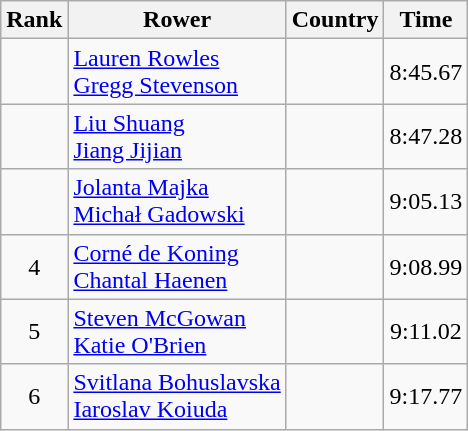<table class="wikitable" style="text-align:center">
<tr>
<th>Rank</th>
<th>Rower</th>
<th>Country</th>
<th>Time</th>
</tr>
<tr>
<td></td>
<td align="left"><a href='#'>Lauren Rowles</a><br><a href='#'>Gregg Stevenson</a></td>
<td align="left"></td>
<td>8:45.67</td>
</tr>
<tr>
<td></td>
<td align="left"><a href='#'>Liu Shuang</a><br><a href='#'>Jiang Jijian</a></td>
<td align="left"></td>
<td>8:47.28</td>
</tr>
<tr>
<td></td>
<td align="left"><a href='#'>Jolanta Majka</a><br><a href='#'>Michał Gadowski</a></td>
<td align="left"></td>
<td>9:05.13</td>
</tr>
<tr>
<td>4</td>
<td align="left"><a href='#'>Corné de Koning</a><br><a href='#'>Chantal Haenen</a></td>
<td align="left"></td>
<td>9:08.99</td>
</tr>
<tr>
<td>5</td>
<td align="left"><a href='#'>Steven McGowan</a><br><a href='#'>Katie O'Brien</a></td>
<td align="left"></td>
<td>9:11.02</td>
</tr>
<tr>
<td>6</td>
<td align="left"><a href='#'>Svitlana Bohuslavska</a><br><a href='#'>Iaroslav Koiuda</a></td>
<td align="left"></td>
<td>9:17.77</td>
</tr>
</table>
